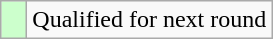<table class="wikitable">
<tr>
<td style="width:10px; background:#cfc"></td>
<td>Qualified for next round</td>
</tr>
</table>
